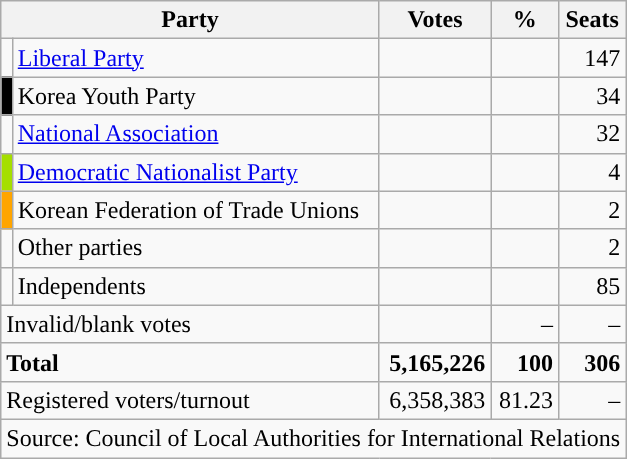<table class="wikitable" style="text-align:right">
<tr>
<th colspan="2">Party</th>
<th>Votes</th>
<th>%</th>
<th>Seats</th>
</tr>
<tr>
<td></td>
<td align="left"><a href='#'>Liberal Party</a></td>
<td></td>
<td></td>
<td>147</td>
</tr>
<tr>
<td bgcolor="black"></td>
<td align="left">Korea Youth Party</td>
<td></td>
<td></td>
<td>34</td>
</tr>
<tr>
<td></td>
<td align="left"><a href='#'>National Association</a></td>
<td></td>
<td></td>
<td>32</td>
</tr>
<tr>
<td style="color:inherit;background:#A5DF00"></td>
<td align="left"><a href='#'>Democratic Nationalist Party</a></td>
<td></td>
<td></td>
<td>4</td>
</tr>
<tr>
<td bgcolor="orange"></td>
<td align="left">Korean Federation of Trade Unions</td>
<td></td>
<td></td>
<td>2</td>
</tr>
<tr>
<td></td>
<td align="left">Other parties</td>
<td></td>
<td></td>
<td>2</td>
</tr>
<tr>
<td></td>
<td align="left">Independents</td>
<td></td>
<td></td>
<td>85</td>
</tr>
<tr>
<td colspan="2" align="left">Invalid/blank votes</td>
<td></td>
<td>–</td>
<td>–</td>
</tr>
<tr>
<td colspan="2" align="left"><strong>Total</strong></td>
<td><strong>5,165,226</strong></td>
<td><strong>100</strong></td>
<td><strong>306</strong></td>
</tr>
<tr>
<td colspan="2" align="left">Registered voters/turnout</td>
<td>6,358,383</td>
<td>81.23</td>
<td>–</td>
</tr>
<tr>
<td colspan="5" align="left">Source: Council of Local Authorities for International Relations</td>
</tr>
</table>
